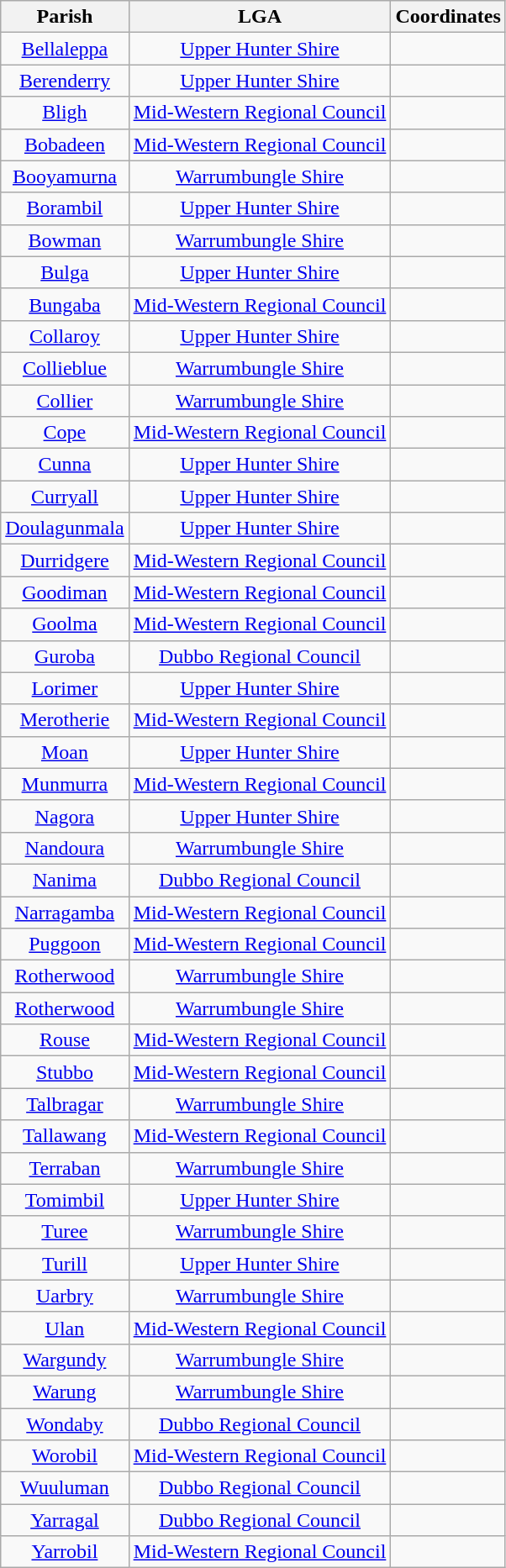<table class="wikitable" style="text-align:center">
<tr>
<th>Parish</th>
<th>LGA</th>
<th>Coordinates</th>
</tr>
<tr>
<td><a href='#'>Bellaleppa</a></td>
<td><a href='#'>Upper Hunter Shire</a></td>
<td></td>
</tr>
<tr>
<td><a href='#'>Berenderry</a></td>
<td><a href='#'>Upper Hunter Shire</a></td>
<td></td>
</tr>
<tr>
<td><a href='#'>Bligh</a></td>
<td><a href='#'>Mid-Western Regional Council</a></td>
<td></td>
</tr>
<tr>
<td><a href='#'>Bobadeen</a></td>
<td><a href='#'>Mid-Western Regional Council</a></td>
<td></td>
</tr>
<tr>
<td><a href='#'>Booyamurna</a></td>
<td><a href='#'>Warrumbungle Shire</a></td>
<td></td>
</tr>
<tr>
<td><a href='#'>Borambil</a></td>
<td><a href='#'>Upper Hunter Shire</a></td>
<td></td>
</tr>
<tr>
<td><a href='#'>Bowman</a></td>
<td><a href='#'>Warrumbungle Shire</a></td>
<td></td>
</tr>
<tr>
<td><a href='#'>Bulga</a></td>
<td><a href='#'>Upper Hunter Shire</a></td>
<td></td>
</tr>
<tr>
<td><a href='#'>Bungaba</a></td>
<td><a href='#'>Mid-Western Regional Council</a></td>
<td></td>
</tr>
<tr>
<td><a href='#'>Collaroy</a></td>
<td><a href='#'>Upper Hunter Shire</a></td>
<td></td>
</tr>
<tr>
<td><a href='#'>Collieblue</a></td>
<td><a href='#'>Warrumbungle Shire</a></td>
<td></td>
</tr>
<tr>
<td><a href='#'>Collier</a></td>
<td><a href='#'>Warrumbungle Shire</a></td>
<td></td>
</tr>
<tr>
<td><a href='#'>Cope</a></td>
<td><a href='#'>Mid-Western Regional Council</a></td>
<td></td>
</tr>
<tr>
<td><a href='#'>Cunna</a></td>
<td><a href='#'>Upper Hunter Shire</a></td>
<td></td>
</tr>
<tr>
<td><a href='#'>Curryall</a></td>
<td><a href='#'>Upper Hunter Shire</a></td>
<td></td>
</tr>
<tr>
<td><a href='#'>Doulagunmala</a></td>
<td><a href='#'>Upper Hunter Shire</a></td>
<td></td>
</tr>
<tr>
<td><a href='#'>Durridgere</a></td>
<td><a href='#'>Mid-Western Regional Council</a></td>
<td></td>
</tr>
<tr>
<td><a href='#'>Goodiman</a></td>
<td><a href='#'>Mid-Western Regional Council</a></td>
<td></td>
</tr>
<tr>
<td><a href='#'>Goolma</a></td>
<td><a href='#'>Mid-Western Regional Council</a></td>
<td></td>
</tr>
<tr>
<td><a href='#'>Guroba</a></td>
<td><a href='#'>Dubbo Regional Council</a></td>
<td></td>
</tr>
<tr>
<td><a href='#'>Lorimer</a></td>
<td><a href='#'>Upper Hunter Shire</a></td>
<td></td>
</tr>
<tr>
<td><a href='#'>Merotherie</a></td>
<td><a href='#'>Mid-Western Regional Council</a></td>
<td></td>
</tr>
<tr>
<td><a href='#'>Moan</a></td>
<td><a href='#'>Upper Hunter Shire</a></td>
<td></td>
</tr>
<tr>
<td><a href='#'>Munmurra</a></td>
<td><a href='#'>Mid-Western Regional Council</a></td>
<td></td>
</tr>
<tr>
<td><a href='#'>Nagora</a></td>
<td><a href='#'>Upper Hunter Shire</a></td>
<td></td>
</tr>
<tr>
<td><a href='#'>Nandoura</a></td>
<td><a href='#'>Warrumbungle Shire</a></td>
<td></td>
</tr>
<tr>
<td><a href='#'>Nanima</a></td>
<td><a href='#'>Dubbo Regional Council</a></td>
<td></td>
</tr>
<tr>
<td><a href='#'>Narragamba</a></td>
<td><a href='#'>Mid-Western Regional Council</a></td>
<td></td>
</tr>
<tr>
<td><a href='#'>Puggoon</a></td>
<td><a href='#'>Mid-Western Regional Council</a></td>
<td></td>
</tr>
<tr>
<td><a href='#'>Rotherwood</a></td>
<td><a href='#'>Warrumbungle Shire</a></td>
<td></td>
</tr>
<tr>
<td><a href='#'>Rotherwood</a></td>
<td><a href='#'>Warrumbungle Shire</a></td>
<td></td>
</tr>
<tr>
<td><a href='#'>Rouse</a></td>
<td><a href='#'>Mid-Western Regional Council</a></td>
<td></td>
</tr>
<tr>
<td><a href='#'>Stubbo</a></td>
<td><a href='#'>Mid-Western Regional Council</a></td>
<td></td>
</tr>
<tr>
<td><a href='#'>Talbragar</a></td>
<td><a href='#'>Warrumbungle Shire</a></td>
<td></td>
</tr>
<tr>
<td><a href='#'>Tallawang</a></td>
<td><a href='#'>Mid-Western Regional Council</a></td>
<td></td>
</tr>
<tr>
<td><a href='#'>Terraban</a></td>
<td><a href='#'>Warrumbungle Shire</a></td>
<td></td>
</tr>
<tr>
<td><a href='#'>Tomimbil</a></td>
<td><a href='#'>Upper Hunter Shire</a></td>
<td></td>
</tr>
<tr>
<td><a href='#'>Turee</a></td>
<td><a href='#'>Warrumbungle Shire</a></td>
<td></td>
</tr>
<tr>
<td><a href='#'>Turill</a></td>
<td><a href='#'>Upper Hunter Shire</a></td>
<td></td>
</tr>
<tr>
<td><a href='#'>Uarbry</a></td>
<td><a href='#'>Warrumbungle Shire</a></td>
<td></td>
</tr>
<tr>
<td><a href='#'>Ulan</a></td>
<td><a href='#'>Mid-Western Regional Council</a></td>
<td></td>
</tr>
<tr>
<td><a href='#'>Wargundy</a></td>
<td><a href='#'>Warrumbungle Shire</a></td>
<td></td>
</tr>
<tr>
<td><a href='#'>Warung</a></td>
<td><a href='#'>Warrumbungle Shire</a></td>
<td></td>
</tr>
<tr>
<td><a href='#'>Wondaby</a></td>
<td><a href='#'>Dubbo Regional Council</a></td>
<td></td>
</tr>
<tr>
<td><a href='#'>Worobil</a></td>
<td><a href='#'>Mid-Western Regional Council</a></td>
<td></td>
</tr>
<tr>
<td><a href='#'>Wuuluman</a></td>
<td><a href='#'>Dubbo Regional Council</a></td>
<td></td>
</tr>
<tr>
<td><a href='#'>Yarragal</a></td>
<td><a href='#'>Dubbo Regional Council</a></td>
<td></td>
</tr>
<tr>
<td><a href='#'>Yarrobil</a></td>
<td><a href='#'>Mid-Western Regional Council</a></td>
<td></td>
</tr>
</table>
